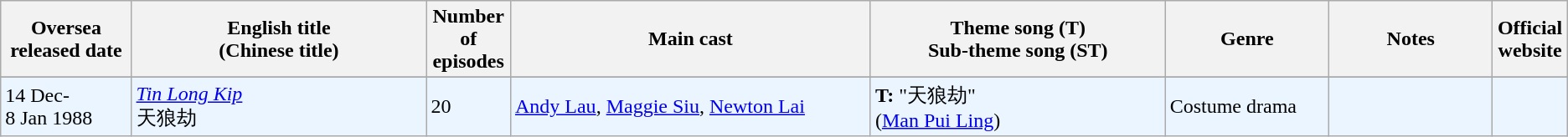<table class="wikitable">
<tr>
<th align=center width=8% bgcolor="silver">Oversea <br> released date</th>
<th align=center width=18% bgcolor="silver">English title <br> (Chinese title)</th>
<th align=center width=5% bgcolor="silver">Number of episodes</th>
<th align=center width=22% bgcolor="silver">Main cast</th>
<th align=center width=18% bgcolor="silver">Theme song (T) <br>Sub-theme song (ST)</th>
<th align=center width=10% bgcolor="silver">Genre</th>
<th align=center width=10% bgcolor="silver">Notes</th>
<th align=center width=1% bgcolor="silver">Official website</th>
</tr>
<tr>
</tr>
<tr ---- bgcolor="#ebf5ff">
<td>14 Dec- <br> 8 Jan 1988</td>
<td><em><a href='#'>Tin Long Kip</a></em> <br> 天狼劫</td>
<td>20</td>
<td><a href='#'>Andy Lau</a>, <a href='#'>Maggie Siu</a>, <a href='#'>Newton Lai</a></td>
<td><strong>T:</strong> "天狼劫" <br> (<a href='#'>Man Pui Ling</a>)</td>
<td>Costume drama</td>
<td></td>
<td></td>
</tr>
</table>
